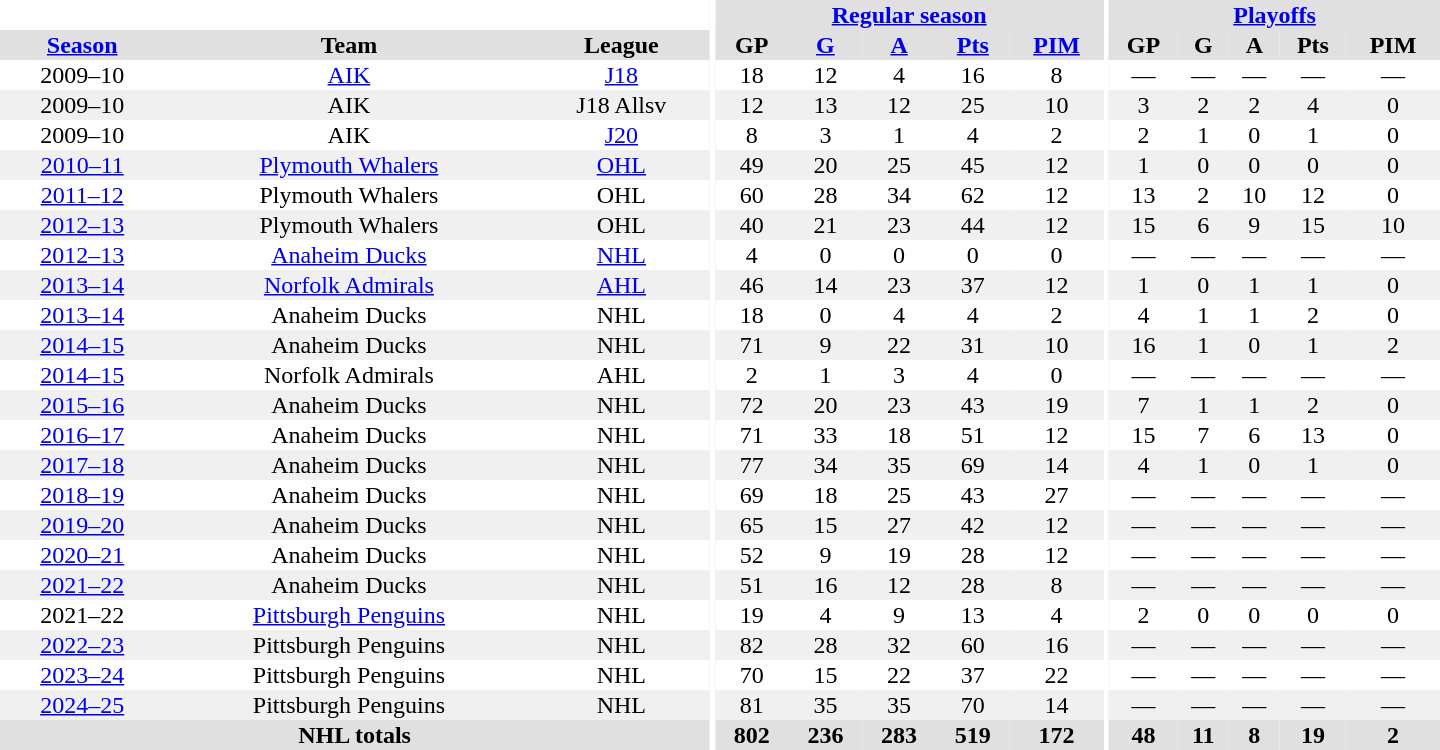<table border="0" cellpadding="1" cellspacing="0" style="text-align:center; width:60em;">
<tr bgcolor="#e0e0e0">
<th colspan="3" bgcolor="#ffffff"></th>
<th rowspan="99" bgcolor="#ffffff"></th>
<th colspan="5"><a href='#'>Regular season</a></th>
<th rowspan="99" bgcolor="#ffffff"></th>
<th colspan="5"><a href='#'>Playoffs</a></th>
</tr>
<tr bgcolor="#e0e0e0">
<th><a href='#'>Season</a></th>
<th>Team</th>
<th>League</th>
<th>GP</th>
<th><a href='#'>G</a></th>
<th><a href='#'>A</a></th>
<th><a href='#'>Pts</a></th>
<th><a href='#'>PIM</a></th>
<th>GP</th>
<th>G</th>
<th>A</th>
<th>Pts</th>
<th>PIM</th>
</tr>
<tr>
<td>2009–10</td>
<td><a href='#'>AIK</a></td>
<td><a href='#'>J18</a></td>
<td>18</td>
<td>12</td>
<td>4</td>
<td>16</td>
<td>8</td>
<td>—</td>
<td>—</td>
<td>—</td>
<td>—</td>
<td>—</td>
</tr>
<tr bgcolor="#f0f0f0">
<td>2009–10</td>
<td>AIK</td>
<td>J18 Allsv</td>
<td>12</td>
<td>13</td>
<td>12</td>
<td>25</td>
<td>10</td>
<td>3</td>
<td>2</td>
<td>2</td>
<td>4</td>
<td>0</td>
</tr>
<tr>
<td>2009–10</td>
<td>AIK</td>
<td><a href='#'>J20</a></td>
<td>8</td>
<td>3</td>
<td>1</td>
<td>4</td>
<td>2</td>
<td>2</td>
<td>1</td>
<td>0</td>
<td>1</td>
<td>0</td>
</tr>
<tr bgcolor="#f0f0f0">
<td><a href='#'>2010–11</a></td>
<td><a href='#'>Plymouth Whalers</a></td>
<td><a href='#'>OHL</a></td>
<td>49</td>
<td>20</td>
<td>25</td>
<td>45</td>
<td>12</td>
<td>1</td>
<td>0</td>
<td>0</td>
<td>0</td>
<td>0</td>
</tr>
<tr>
<td><a href='#'>2011–12</a></td>
<td>Plymouth Whalers</td>
<td>OHL</td>
<td>60</td>
<td>28</td>
<td>34</td>
<td>62</td>
<td>12</td>
<td>13</td>
<td>2</td>
<td>10</td>
<td>12</td>
<td>0</td>
</tr>
<tr bgcolor="#f0f0f0">
<td><a href='#'>2012–13</a></td>
<td>Plymouth Whalers</td>
<td>OHL</td>
<td>40</td>
<td>21</td>
<td>23</td>
<td>44</td>
<td>12</td>
<td>15</td>
<td>6</td>
<td>9</td>
<td>15</td>
<td>10</td>
</tr>
<tr>
<td><a href='#'>2012–13</a></td>
<td><a href='#'>Anaheim Ducks</a></td>
<td><a href='#'>NHL</a></td>
<td>4</td>
<td>0</td>
<td>0</td>
<td>0</td>
<td>0</td>
<td>—</td>
<td>—</td>
<td>—</td>
<td>—</td>
<td>—</td>
</tr>
<tr bgcolor="#f0f0f0">
<td><a href='#'>2013–14</a></td>
<td><a href='#'>Norfolk Admirals</a></td>
<td><a href='#'>AHL</a></td>
<td>46</td>
<td>14</td>
<td>23</td>
<td>37</td>
<td>12</td>
<td>1</td>
<td>0</td>
<td>1</td>
<td>1</td>
<td>0</td>
</tr>
<tr>
<td><a href='#'>2013–14</a></td>
<td>Anaheim Ducks</td>
<td>NHL</td>
<td>18</td>
<td>0</td>
<td>4</td>
<td>4</td>
<td>2</td>
<td>4</td>
<td>1</td>
<td>1</td>
<td>2</td>
<td>0</td>
</tr>
<tr bgcolor="#f0f0f0">
<td><a href='#'>2014–15</a></td>
<td>Anaheim Ducks</td>
<td>NHL</td>
<td>71</td>
<td>9</td>
<td>22</td>
<td>31</td>
<td>10</td>
<td>16</td>
<td>1</td>
<td>0</td>
<td>1</td>
<td>2</td>
</tr>
<tr>
<td><a href='#'>2014–15</a></td>
<td>Norfolk Admirals</td>
<td>AHL</td>
<td>2</td>
<td>1</td>
<td>3</td>
<td>4</td>
<td>0</td>
<td>—</td>
<td>—</td>
<td>—</td>
<td>—</td>
<td>—</td>
</tr>
<tr bgcolor="#f0f0f0">
<td><a href='#'>2015–16</a></td>
<td>Anaheim Ducks</td>
<td>NHL</td>
<td>72</td>
<td>20</td>
<td>23</td>
<td>43</td>
<td>19</td>
<td>7</td>
<td>1</td>
<td>1</td>
<td>2</td>
<td>0</td>
</tr>
<tr>
<td><a href='#'>2016–17</a></td>
<td>Anaheim Ducks</td>
<td>NHL</td>
<td>71</td>
<td>33</td>
<td>18</td>
<td>51</td>
<td>12</td>
<td>15</td>
<td>7</td>
<td>6</td>
<td>13</td>
<td>0</td>
</tr>
<tr bgcolor="#f0f0f0">
<td><a href='#'>2017–18</a></td>
<td>Anaheim Ducks</td>
<td>NHL</td>
<td>77</td>
<td>34</td>
<td>35</td>
<td>69</td>
<td>14</td>
<td>4</td>
<td>1</td>
<td>0</td>
<td>1</td>
<td>0</td>
</tr>
<tr>
<td><a href='#'>2018–19</a></td>
<td>Anaheim Ducks</td>
<td>NHL</td>
<td>69</td>
<td>18</td>
<td>25</td>
<td>43</td>
<td>27</td>
<td>—</td>
<td>—</td>
<td>—</td>
<td>—</td>
<td>—</td>
</tr>
<tr bgcolor="#f0f0f0">
<td><a href='#'>2019–20</a></td>
<td>Anaheim Ducks</td>
<td>NHL</td>
<td>65</td>
<td>15</td>
<td>27</td>
<td>42</td>
<td>12</td>
<td>—</td>
<td>—</td>
<td>—</td>
<td>—</td>
<td>—</td>
</tr>
<tr>
<td><a href='#'>2020–21</a></td>
<td>Anaheim Ducks</td>
<td>NHL</td>
<td>52</td>
<td>9</td>
<td>19</td>
<td>28</td>
<td>12</td>
<td>—</td>
<td>—</td>
<td>—</td>
<td>—</td>
<td>—</td>
</tr>
<tr bgcolor="#f0f0f0">
<td><a href='#'>2021–22</a></td>
<td>Anaheim Ducks</td>
<td>NHL</td>
<td>51</td>
<td>16</td>
<td>12</td>
<td>28</td>
<td>8</td>
<td>—</td>
<td>—</td>
<td>—</td>
<td>—</td>
<td>—</td>
</tr>
<tr>
<td>2021–22</td>
<td><a href='#'>Pittsburgh Penguins</a></td>
<td>NHL</td>
<td>19</td>
<td>4</td>
<td>9</td>
<td>13</td>
<td>4</td>
<td>2</td>
<td>0</td>
<td>0</td>
<td>0</td>
<td>0</td>
</tr>
<tr bgcolor="#f0f0f0">
<td><a href='#'>2022–23</a></td>
<td>Pittsburgh Penguins</td>
<td>NHL</td>
<td>82</td>
<td>28</td>
<td>32</td>
<td>60</td>
<td>16</td>
<td>—</td>
<td>—</td>
<td>—</td>
<td>—</td>
<td>—</td>
</tr>
<tr>
<td><a href='#'>2023–24</a></td>
<td>Pittsburgh Penguins</td>
<td>NHL</td>
<td>70</td>
<td>15</td>
<td>22</td>
<td>37</td>
<td>22</td>
<td>—</td>
<td>—</td>
<td>—</td>
<td>—</td>
<td>—</td>
</tr>
<tr bgcolor="#f0f0f0">
<td><a href='#'>2024–25</a></td>
<td>Pittsburgh Penguins</td>
<td>NHL</td>
<td>81</td>
<td>35</td>
<td>35</td>
<td>70</td>
<td>14</td>
<td>—</td>
<td>—</td>
<td>—</td>
<td>—</td>
<td>—</td>
</tr>
<tr bgcolor="#e0e0e0">
<th colspan="3">NHL totals</th>
<th>802</th>
<th>236</th>
<th>283</th>
<th>519</th>
<th>172</th>
<th>48</th>
<th>11</th>
<th>8</th>
<th>19</th>
<th>2</th>
</tr>
</table>
